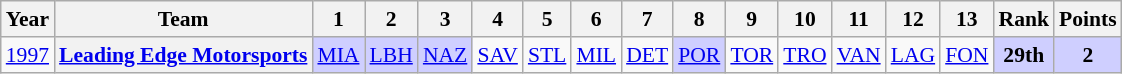<table class="wikitable" style="text-align:center; font-size:90%">
<tr>
<th>Year</th>
<th>Team</th>
<th>1</th>
<th>2</th>
<th>3</th>
<th>4</th>
<th>5</th>
<th>6</th>
<th>7</th>
<th>8</th>
<th>9</th>
<th>10</th>
<th>11</th>
<th>12</th>
<th>13</th>
<th>Rank</th>
<th>Points</th>
</tr>
<tr>
<td><a href='#'>1997</a></td>
<th><a href='#'>Leading Edge Motorsports</a></th>
<td style="background:#CFCFFF;"><a href='#'>MIA</a><br></td>
<td style="background:#CFCFFF;"><a href='#'>LBH</a><br></td>
<td style="background:#CFCFFF;"><a href='#'>NAZ</a><br></td>
<td><a href='#'>SAV</a></td>
<td><a href='#'>STL</a></td>
<td><a href='#'>MIL</a></td>
<td><a href='#'>DET</a></td>
<td style="background:#CFCFFF;"><a href='#'>POR</a><br></td>
<td><a href='#'>TOR</a></td>
<td><a href='#'>TRO</a></td>
<td><a href='#'>VAN</a></td>
<td><a href='#'>LAG</a></td>
<td><a href='#'>FON</a></td>
<td style="background:#CFCFFF;"><strong>29th</strong></td>
<td style="background:#CFCFFF;"><strong>2</strong></td>
</tr>
</table>
